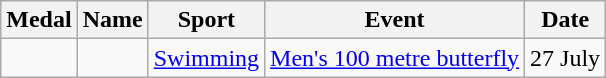<table class="wikitable sortable">
<tr>
<th>Medal</th>
<th>Name</th>
<th>Sport</th>
<th>Event</th>
<th>Date</th>
</tr>
<tr>
<td></td>
<td></td>
<td><a href='#'>Swimming</a></td>
<td><a href='#'>Men's 100 metre butterfly</a></td>
<td>27 July</td>
</tr>
</table>
